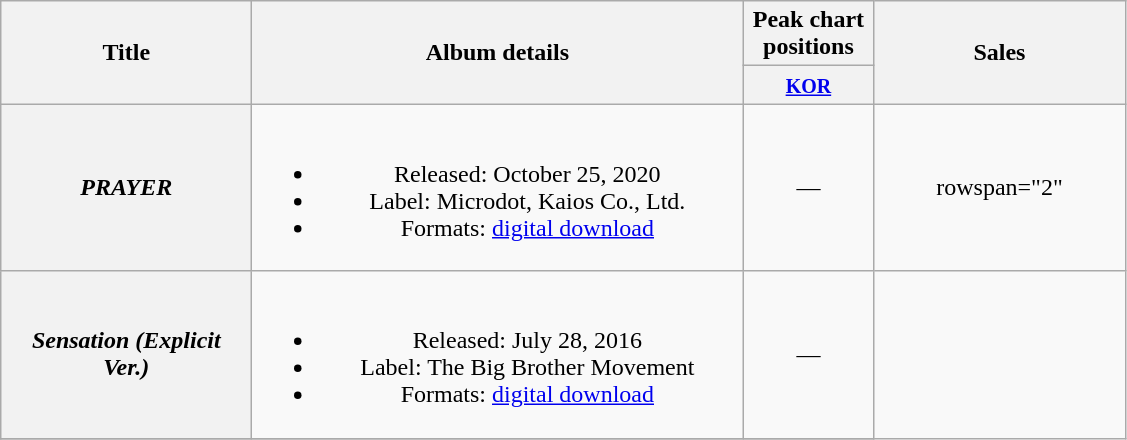<table class="wikitable plainrowheaders" style="text-align:center;">
<tr>
<th scope="col" rowspan="2" style="width:10em;">Title</th>
<th scope="col" rowspan="2" style="width:20em;">Album details</th>
<th scope="col" colspan="1" style="width:5em;">Peak chart positions</th>
<th scope="col" rowspan="2" style="width:10em;">Sales</th>
</tr>
<tr>
<th><small><a href='#'>KOR</a></small><br></th>
</tr>
<tr>
<th scope="row"><em>PRAYER</em></th>
<td><br><ul><li>Released: October 25, 2020</li><li>Label: Microdot, Kaios Co., Ltd.</li><li>Formats: <a href='#'>digital download</a></li></ul></td>
<td>—</td>
<td>rowspan="2" </td>
</tr>
<tr>
<th scope="row"><em>Sensation (Explicit Ver.)</em></th>
<td><br><ul><li>Released: July 28, 2016</li><li>Label: The Big Brother Movement</li><li>Formats: <a href='#'>digital download</a></li></ul></td>
<td>—</td>
</tr>
<tr>
</tr>
</table>
